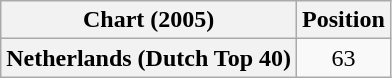<table class="wikitable plainrowheaders" style="text-align:center">
<tr>
<th>Chart (2005)</th>
<th>Position</th>
</tr>
<tr>
<th scope="row">Netherlands (Dutch Top 40)</th>
<td>63</td>
</tr>
</table>
